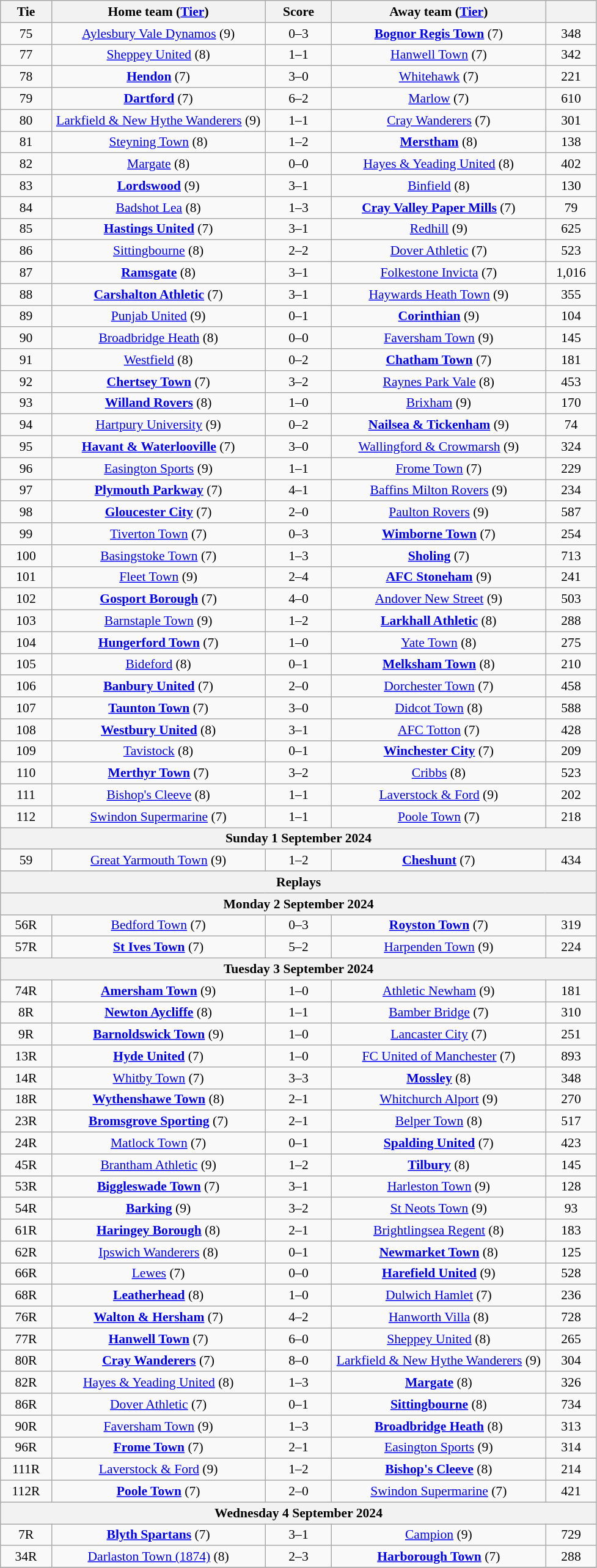<table class="wikitable" style="text-align:center; font-size:90%">
<tr>
<th scope="col" style="width:  8.43%;">Tie</th>
<th scope="col" style="width: 35.29%;">Home team (<a href='#'>Tier</a>)</th>
<th scope="col" style="width: 11.00%;">Score</th>
<th scope="col" style="width: 35.29%;">Away team (<a href='#'>Tier</a>)</th>
<th scope="col" style="width:  8.43%;"></th>
</tr>
<tr>
<td>75</td>
<td><a href='#'>Aylesbury Vale Dynamos</a> (9)</td>
<td>0–3</td>
<td><strong><a href='#'>Bognor Regis Town</a></strong> (7)</td>
<td>348</td>
</tr>
<tr>
<td>77</td>
<td><a href='#'>Sheppey United</a> (8)</td>
<td>1–1</td>
<td><a href='#'>Hanwell Town</a> (7)</td>
<td>342</td>
</tr>
<tr>
<td>78</td>
<td><strong><a href='#'>Hendon</a></strong> (7)</td>
<td>3–0</td>
<td><a href='#'>Whitehawk</a> (7)</td>
<td>221</td>
</tr>
<tr>
<td>79</td>
<td><strong><a href='#'>Dartford</a></strong> (7)</td>
<td>6–2</td>
<td><a href='#'>Marlow</a> (7)</td>
<td>610</td>
</tr>
<tr>
<td>80</td>
<td><a href='#'>Larkfield & New Hythe Wanderers</a> (9)</td>
<td>1–1</td>
<td><a href='#'>Cray Wanderers</a> (7)</td>
<td>301</td>
</tr>
<tr>
<td>81</td>
<td><a href='#'>Steyning Town</a> (8)</td>
<td>1–2</td>
<td><strong><a href='#'>Merstham</a></strong> (8)</td>
<td>138</td>
</tr>
<tr>
<td>82</td>
<td><a href='#'>Margate</a> (8)</td>
<td>0–0</td>
<td><a href='#'>Hayes & Yeading United</a> (8)</td>
<td>402</td>
</tr>
<tr>
<td>83</td>
<td><strong><a href='#'>Lordswood</a></strong> (9)</td>
<td>3–1</td>
<td><a href='#'>Binfield</a> (8)</td>
<td>130</td>
</tr>
<tr>
<td>84</td>
<td><a href='#'>Badshot Lea</a> (8)</td>
<td>1–3</td>
<td><strong><a href='#'>Cray Valley Paper Mills</a></strong> (7)</td>
<td>79</td>
</tr>
<tr>
<td>85</td>
<td><strong><a href='#'>Hastings United</a></strong> (7)</td>
<td>3–1</td>
<td><a href='#'>Redhill</a> (9)</td>
<td>625</td>
</tr>
<tr>
<td>86</td>
<td><a href='#'>Sittingbourne</a> (8)</td>
<td>2–2</td>
<td><a href='#'>Dover Athletic</a> (7)</td>
<td>523</td>
</tr>
<tr>
<td>87</td>
<td><strong><a href='#'>Ramsgate</a></strong> (8)</td>
<td>3–1</td>
<td><a href='#'>Folkestone Invicta</a> (7)</td>
<td>1,016</td>
</tr>
<tr>
<td>88</td>
<td><strong><a href='#'>Carshalton Athletic</a></strong> (7)</td>
<td>3–1</td>
<td><a href='#'>Haywards Heath Town</a> (9)</td>
<td>355</td>
</tr>
<tr>
<td>89</td>
<td><a href='#'>Punjab United</a> (9)</td>
<td>0–1</td>
<td><strong><a href='#'>Corinthian</a></strong> (9)</td>
<td>104</td>
</tr>
<tr>
<td>90</td>
<td><a href='#'>Broadbridge Heath</a> (8)</td>
<td>0–0</td>
<td><a href='#'>Faversham Town</a> (9)</td>
<td>145</td>
</tr>
<tr>
<td>91</td>
<td><a href='#'>Westfield</a> (8)</td>
<td>0–2</td>
<td><strong><a href='#'>Chatham Town</a></strong> (7)</td>
<td>181</td>
</tr>
<tr>
<td>92</td>
<td><strong><a href='#'>Chertsey Town</a></strong> (7)</td>
<td>3–2</td>
<td><a href='#'>Raynes Park Vale</a> (8)</td>
<td>453</td>
</tr>
<tr>
<td>93</td>
<td><strong><a href='#'>Willand Rovers</a></strong> (8)</td>
<td>1–0</td>
<td><a href='#'>Brixham</a> (9)</td>
<td>170</td>
</tr>
<tr>
<td>94</td>
<td><a href='#'>Hartpury University</a> (9)</td>
<td>0–2</td>
<td><strong><a href='#'>Nailsea & Tickenham</a></strong> (9)</td>
<td>74</td>
</tr>
<tr>
<td>95</td>
<td><strong><a href='#'>Havant & Waterlooville</a></strong> (7)</td>
<td>3–0</td>
<td><a href='#'>Wallingford & Crowmarsh</a> (9)</td>
<td>324</td>
</tr>
<tr>
<td>96</td>
<td><a href='#'>Easington Sports</a> (9)</td>
<td>1–1</td>
<td><a href='#'>Frome Town</a> (7)</td>
<td>229</td>
</tr>
<tr>
<td>97</td>
<td><strong><a href='#'>Plymouth Parkway</a></strong> (7)</td>
<td>4–1</td>
<td><a href='#'>Baffins Milton Rovers</a> (9)</td>
<td>234</td>
</tr>
<tr>
<td>98</td>
<td><strong><a href='#'>Gloucester City</a></strong> (7)</td>
<td>2–0</td>
<td><a href='#'>Paulton Rovers</a> (9)</td>
<td>587</td>
</tr>
<tr>
<td>99</td>
<td><a href='#'>Tiverton Town</a> (7)</td>
<td>0–3</td>
<td><strong><a href='#'>Wimborne Town</a></strong> (7)</td>
<td>254</td>
</tr>
<tr>
<td>100</td>
<td><a href='#'>Basingstoke Town</a> (7)</td>
<td>1–3</td>
<td><strong><a href='#'>Sholing</a></strong> (7)</td>
<td>713</td>
</tr>
<tr>
<td>101</td>
<td><a href='#'>Fleet Town</a> (9)</td>
<td>2–4</td>
<td><strong><a href='#'>AFC Stoneham</a></strong> (9)</td>
<td>241</td>
</tr>
<tr>
<td>102</td>
<td><strong><a href='#'>Gosport Borough</a></strong> (7)</td>
<td>4–0</td>
<td><a href='#'>Andover New Street</a> (9)</td>
<td>503</td>
</tr>
<tr>
<td>103</td>
<td><a href='#'>Barnstaple Town</a> (9)</td>
<td>1–2</td>
<td><strong><a href='#'>Larkhall Athletic</a></strong> (8)</td>
<td>288</td>
</tr>
<tr>
<td>104</td>
<td><strong><a href='#'>Hungerford Town</a></strong> (7)</td>
<td>1–0</td>
<td><a href='#'>Yate Town</a> (8)</td>
<td>275</td>
</tr>
<tr>
<td>105</td>
<td><a href='#'>Bideford</a> (8)</td>
<td>0–1</td>
<td><strong><a href='#'>Melksham Town</a></strong> (8)</td>
<td>210</td>
</tr>
<tr>
<td>106</td>
<td><strong><a href='#'>Banbury United</a></strong> (7)</td>
<td>2–0</td>
<td><a href='#'>Dorchester Town</a> (7)</td>
<td>458</td>
</tr>
<tr>
<td>107</td>
<td><strong><a href='#'>Taunton Town</a></strong> (7)</td>
<td>3–0</td>
<td><a href='#'>Didcot Town</a> (8)</td>
<td>588</td>
</tr>
<tr>
<td>108</td>
<td><strong><a href='#'>Westbury United</a></strong> (8)</td>
<td>3–1</td>
<td><a href='#'>AFC Totton</a> (7)</td>
<td>428</td>
</tr>
<tr>
<td>109</td>
<td><a href='#'>Tavistock</a> (8)</td>
<td>0–1</td>
<td><strong><a href='#'>Winchester City</a></strong> (7)</td>
<td>209</td>
</tr>
<tr>
<td>110</td>
<td><strong><a href='#'>Merthyr Town</a></strong> (7)</td>
<td>3–2</td>
<td><a href='#'>Cribbs</a> (8)</td>
<td>523</td>
</tr>
<tr>
<td>111</td>
<td><a href='#'>Bishop's Cleeve</a> (8)</td>
<td>1–1</td>
<td><a href='#'>Laverstock & Ford</a> (9)</td>
<td>202</td>
</tr>
<tr>
<td>112</td>
<td><a href='#'>Swindon Supermarine</a> (7)</td>
<td>1–1</td>
<td><a href='#'>Poole Town</a> (7)</td>
<td>218</td>
</tr>
<tr>
<th colspan="5">Sunday 1 September 2024</th>
</tr>
<tr>
<td>59</td>
<td><a href='#'>Great Yarmouth Town</a> (9)</td>
<td>1–2</td>
<td><strong><a href='#'>Cheshunt</a></strong> (7)</td>
<td>434</td>
</tr>
<tr>
<th colspan="5">Replays</th>
</tr>
<tr>
<th colspan="5">Monday 2 September 2024</th>
</tr>
<tr>
<td>56R</td>
<td><a href='#'>Bedford Town</a> (7)</td>
<td>0–3</td>
<td><strong><a href='#'>Royston Town</a></strong> (7)</td>
<td>319</td>
</tr>
<tr>
<td>57R</td>
<td><strong><a href='#'>St Ives Town</a></strong> (7)</td>
<td>5–2</td>
<td><a href='#'>Harpenden Town</a> (9)</td>
<td>224</td>
</tr>
<tr>
<th colspan="5">Tuesday 3 September 2024</th>
</tr>
<tr>
<td>74R</td>
<td><strong><a href='#'>Amersham Town</a></strong> (9)</td>
<td>1–0</td>
<td><a href='#'>Athletic Newham</a> (9)</td>
<td>181</td>
</tr>
<tr>
<td>8R</td>
<td><strong><a href='#'>Newton Aycliffe</a></strong> (8)</td>
<td>1–1 </td>
<td><a href='#'>Bamber Bridge</a> (7)</td>
<td>310</td>
</tr>
<tr>
<td>9R</td>
<td><strong><a href='#'>Barnoldswick Town</a></strong> (9)</td>
<td>1–0 </td>
<td><a href='#'>Lancaster City</a> (7)</td>
<td>251</td>
</tr>
<tr>
<td>13R</td>
<td><strong><a href='#'>Hyde United</a></strong> (7)</td>
<td>1–0</td>
<td><a href='#'>FC United of Manchester</a> (7)</td>
<td>893</td>
</tr>
<tr>
<td>14R</td>
<td><a href='#'>Whitby Town</a> (7)</td>
<td>3–3 </td>
<td><strong><a href='#'>Mossley</a></strong> (8)</td>
<td>348</td>
</tr>
<tr>
<td>18R</td>
<td><strong><a href='#'>Wythenshawe Town</a></strong> (8)</td>
<td>2–1</td>
<td><a href='#'>Whitchurch Alport</a> (9)</td>
<td>270</td>
</tr>
<tr>
<td>23R</td>
<td><strong><a href='#'>Bromsgrove Sporting</a></strong> (7)</td>
<td>2–1 </td>
<td><a href='#'>Belper Town</a> (8)</td>
<td>517</td>
</tr>
<tr>
<td>24R</td>
<td><a href='#'>Matlock Town</a> (7)</td>
<td>0–1 </td>
<td><strong><a href='#'>Spalding United</a></strong> (7)</td>
<td>423</td>
</tr>
<tr>
<td>45R</td>
<td><a href='#'>Brantham Athletic</a> (9)</td>
<td>1–2</td>
<td><strong><a href='#'>Tilbury</a></strong> (8)</td>
<td>145</td>
</tr>
<tr>
<td>53R</td>
<td><strong><a href='#'>Biggleswade Town</a></strong> (7)</td>
<td>3–1</td>
<td><a href='#'>Harleston Town</a> (9)</td>
<td>128</td>
</tr>
<tr>
<td>54R</td>
<td><strong><a href='#'>Barking</a></strong> (9)</td>
<td>3–2 </td>
<td><a href='#'>St Neots Town</a> (9)</td>
<td>93</td>
</tr>
<tr>
<td>61R</td>
<td><strong><a href='#'>Haringey Borough</a></strong> (8)</td>
<td>2–1</td>
<td><a href='#'>Brightlingsea Regent</a> (8)</td>
<td>183</td>
</tr>
<tr>
<td>62R</td>
<td><a href='#'>Ipswich Wanderers</a> (8)</td>
<td>0–1</td>
<td><strong><a href='#'>Newmarket Town</a></strong> (8)</td>
<td>125</td>
</tr>
<tr>
<td>66R</td>
<td><a href='#'>Lewes</a> (7)</td>
<td>0–0 </td>
<td><strong><a href='#'>Harefield United</a></strong> (9)</td>
<td>528</td>
</tr>
<tr>
<td>68R</td>
<td><strong><a href='#'>Leatherhead</a></strong> (8)</td>
<td>1–0</td>
<td><a href='#'>Dulwich Hamlet</a> (7)</td>
<td>236</td>
</tr>
<tr>
<td>76R</td>
<td><strong><a href='#'>Walton & Hersham</a></strong> (7)</td>
<td>4–2 </td>
<td><a href='#'>Hanworth Villa</a> (8)</td>
<td>728</td>
</tr>
<tr>
<td>77R</td>
<td><strong><a href='#'>Hanwell Town</a></strong> (7)</td>
<td>6–0</td>
<td><a href='#'>Sheppey United</a> (8)</td>
<td>265</td>
</tr>
<tr>
<td>80R</td>
<td><strong><a href='#'>Cray Wanderers</a></strong> (7)</td>
<td>8–0</td>
<td><a href='#'>Larkfield & New Hythe Wanderers</a> (9)</td>
<td>304</td>
</tr>
<tr>
<td>82R</td>
<td><a href='#'>Hayes & Yeading United</a> (8)</td>
<td>1–3</td>
<td><strong><a href='#'>Margate</a></strong> (8)</td>
<td>326</td>
</tr>
<tr>
<td>86R</td>
<td><a href='#'>Dover Athletic</a> (7)</td>
<td>0–1</td>
<td><strong><a href='#'>Sittingbourne</a></strong> (8)</td>
<td>734</td>
</tr>
<tr>
<td>90R</td>
<td><a href='#'>Faversham Town</a> (9)</td>
<td>1–3</td>
<td><strong><a href='#'>Broadbridge Heath</a></strong> (8)</td>
<td>313</td>
</tr>
<tr>
<td>96R</td>
<td><strong><a href='#'>Frome Town</a></strong> (7)</td>
<td>2–1</td>
<td><a href='#'>Easington Sports</a> (9)</td>
<td>314</td>
</tr>
<tr>
<td>111R</td>
<td><a href='#'>Laverstock & Ford</a> (9)</td>
<td>1–2</td>
<td><strong><a href='#'>Bishop's Cleeve</a></strong> (8)</td>
<td>214</td>
</tr>
<tr>
<td>112R</td>
<td><strong><a href='#'>Poole Town</a></strong> (7)</td>
<td>2–0</td>
<td><a href='#'>Swindon Supermarine</a> (7)</td>
<td>421</td>
</tr>
<tr>
<th colspan="5">Wednesday 4 September 2024</th>
</tr>
<tr>
<td>7R</td>
<td><strong><a href='#'>Blyth Spartans</a></strong> (7)</td>
<td>3–1 </td>
<td><a href='#'>Campion</a> (9)</td>
<td>729</td>
</tr>
<tr>
<td>34R</td>
<td><a href='#'>Darlaston Town (1874)</a> (8)</td>
<td>2–3</td>
<td><strong><a href='#'>Harborough Town</a></strong> (7)</td>
<td>288</td>
</tr>
<tr>
</tr>
</table>
